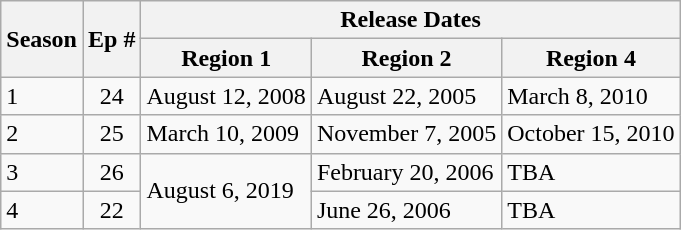<table class="wikitable">
<tr>
<th rowspan="2">Season</th>
<th rowspan="2">Ep #</th>
<th colspan="3">Release Dates</th>
</tr>
<tr>
<th>Region 1</th>
<th>Region 2</th>
<th>Region 4</th>
</tr>
<tr>
<td>1</td>
<td align="center">24</td>
<td>August 12, 2008</td>
<td>August 22, 2005</td>
<td>March 8, 2010</td>
</tr>
<tr>
<td>2</td>
<td align="center">25</td>
<td>March 10, 2009</td>
<td>November 7, 2005</td>
<td>October 15, 2010</td>
</tr>
<tr>
<td>3</td>
<td align="center">26</td>
<td rowspan=2>August 6, 2019</td>
<td>February 20, 2006</td>
<td>TBA</td>
</tr>
<tr>
<td>4</td>
<td align="center">22</td>
<td>June 26, 2006</td>
<td>TBA</td>
</tr>
</table>
